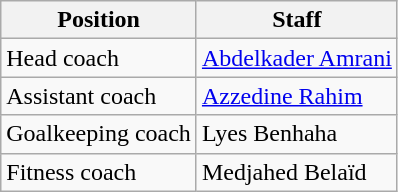<table class=wikitable>
<tr>
<th>Position</th>
<th>Staff</th>
</tr>
<tr>
<td>Head coach</td>
<td><a href='#'>Abdelkader Amrani</a></td>
</tr>
<tr>
<td>Assistant coach</td>
<td><a href='#'>Azzedine Rahim</a></td>
</tr>
<tr>
<td>Goalkeeping coach</td>
<td>Lyes Benhaha</td>
</tr>
<tr>
<td>Fitness coach</td>
<td>Medjahed Belaïd</td>
</tr>
</table>
